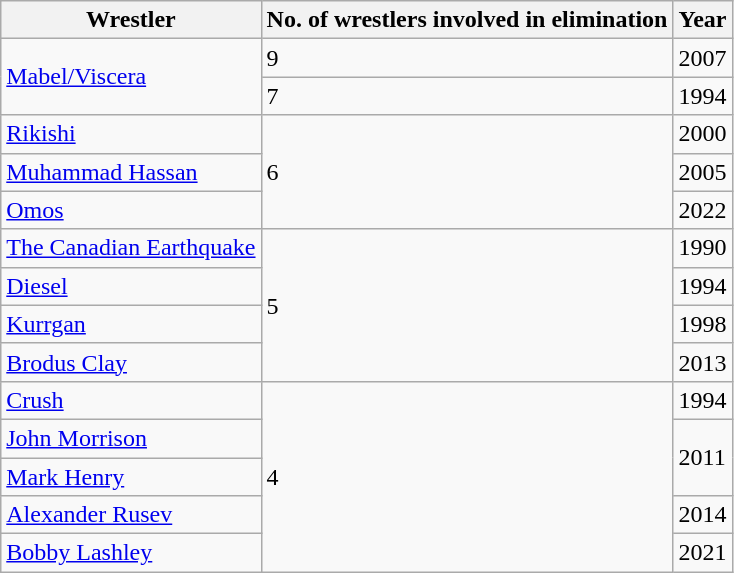<table class="wikitable sortable">
<tr>
<th>Wrestler</th>
<th data-sort-type="number">No. of wrestlers involved in elimination</th>
<th data-sort-type="number">Year</th>
</tr>
<tr>
<td rowspan=2><a href='#'>Mabel/Viscera</a></td>
<td>9</td>
<td>2007</td>
</tr>
<tr>
<td>7</td>
<td>1994</td>
</tr>
<tr>
<td><a href='#'>Rikishi</a></td>
<td rowspan=3>6</td>
<td>2000</td>
</tr>
<tr>
<td><a href='#'>Muhammad Hassan</a></td>
<td>2005</td>
</tr>
<tr>
<td><a href='#'>Omos</a></td>
<td>2022</td>
</tr>
<tr>
<td><a href='#'>The Canadian Earthquake</a></td>
<td rowspan=4>5</td>
<td>1990</td>
</tr>
<tr>
<td><a href='#'>Diesel</a></td>
<td>1994</td>
</tr>
<tr>
<td><a href='#'>Kurrgan</a></td>
<td>1998</td>
</tr>
<tr>
<td><a href='#'>Brodus Clay</a></td>
<td>2013</td>
</tr>
<tr>
<td><a href='#'>Crush</a></td>
<td rowspan="5">4</td>
<td>1994</td>
</tr>
<tr>
<td><a href='#'>John Morrison</a></td>
<td rowspan=2>2011</td>
</tr>
<tr>
<td><a href='#'>Mark Henry</a></td>
</tr>
<tr>
<td><a href='#'>Alexander Rusev</a></td>
<td>2014</td>
</tr>
<tr>
<td><a href='#'>Bobby Lashley</a></td>
<td>2021</td>
</tr>
</table>
